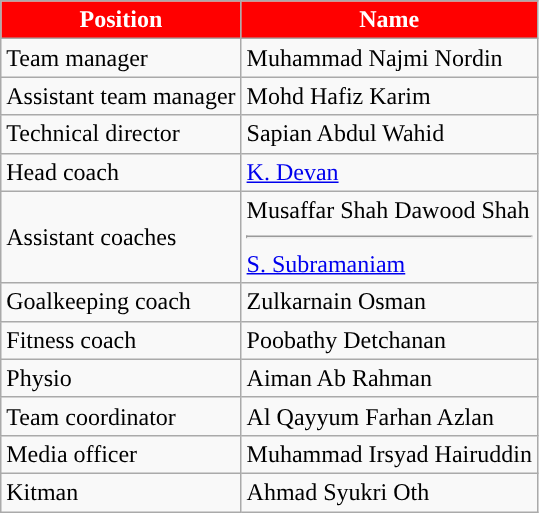<table class="wikitable">
<tr>
<th style="background:red; color:White; text-align:center; ">Position</th>
<th style="background:red; color:White; text-align:center; ">Name</th>
</tr>
<tr>
<td>Team manager</td>
<td> Muhammad Najmi Nordin</td>
</tr>
<tr>
<td>Assistant team manager</td>
<td> Mohd Hafiz Karim</td>
</tr>
<tr>
<td>Technical director</td>
<td> Sapian Abdul Wahid</td>
</tr>
<tr>
<td>Head coach</td>
<td> <a href='#'>K. Devan</a></td>
</tr>
<tr>
<td>Assistant coaches</td>
<td> Musaffar Shah Dawood Shah <hr>  <a href='#'>S. Subramaniam</a></td>
</tr>
<tr>
<td>Goalkeeping coach</td>
<td> Zulkarnain Osman</td>
</tr>
<tr>
<td>Fitness coach</td>
<td> Poobathy Detchanan</td>
</tr>
<tr>
<td>Physio</td>
<td> Aiman Ab Rahman</td>
</tr>
<tr>
<td>Team coordinator</td>
<td> Al Qayyum Farhan Azlan</td>
</tr>
<tr>
<td>Media officer</td>
<td> Muhammad Irsyad Hairuddin</td>
</tr>
<tr>
<td>Kitman</td>
<td> Ahmad Syukri Oth</td>
</tr>
</table>
